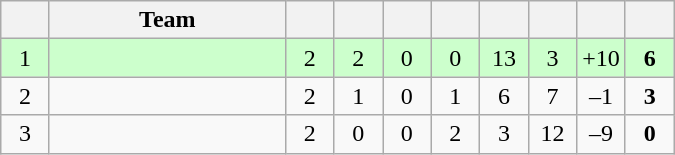<table class="wikitable" style="text-align: center; font-size: 100%;">
<tr>
<th width="25"></th>
<th width="150">Team</th>
<th width="25"></th>
<th width="25"></th>
<th width="25"></th>
<th width="25"></th>
<th width="25"></th>
<th width="25"></th>
<th width="25"></th>
<th width="25"></th>
</tr>
<tr style="background-color: #ccffcc;">
<td>1</td>
<td align=left></td>
<td>2</td>
<td>2</td>
<td>0</td>
<td>0</td>
<td>13</td>
<td>3</td>
<td>+10</td>
<td><strong>6</strong></td>
</tr>
<tr>
<td>2</td>
<td align=left></td>
<td>2</td>
<td>1</td>
<td>0</td>
<td>1</td>
<td>6</td>
<td>7</td>
<td>–1</td>
<td><strong>3</strong></td>
</tr>
<tr>
<td>3</td>
<td align=left></td>
<td>2</td>
<td>0</td>
<td>0</td>
<td>2</td>
<td>3</td>
<td>12</td>
<td>–9</td>
<td><strong>0</strong></td>
</tr>
</table>
